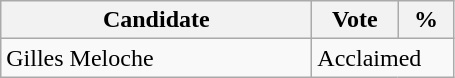<table class="wikitable">
<tr>
<th bgcolor="#DDDDFF" width="200px">Candidate</th>
<th bgcolor="#DDDDFF" width="50px">Vote</th>
<th bgcolor="#DDDDFF" width="30px">%</th>
</tr>
<tr>
<td>Gilles Meloche</td>
<td colspan="2">Acclaimed</td>
</tr>
</table>
